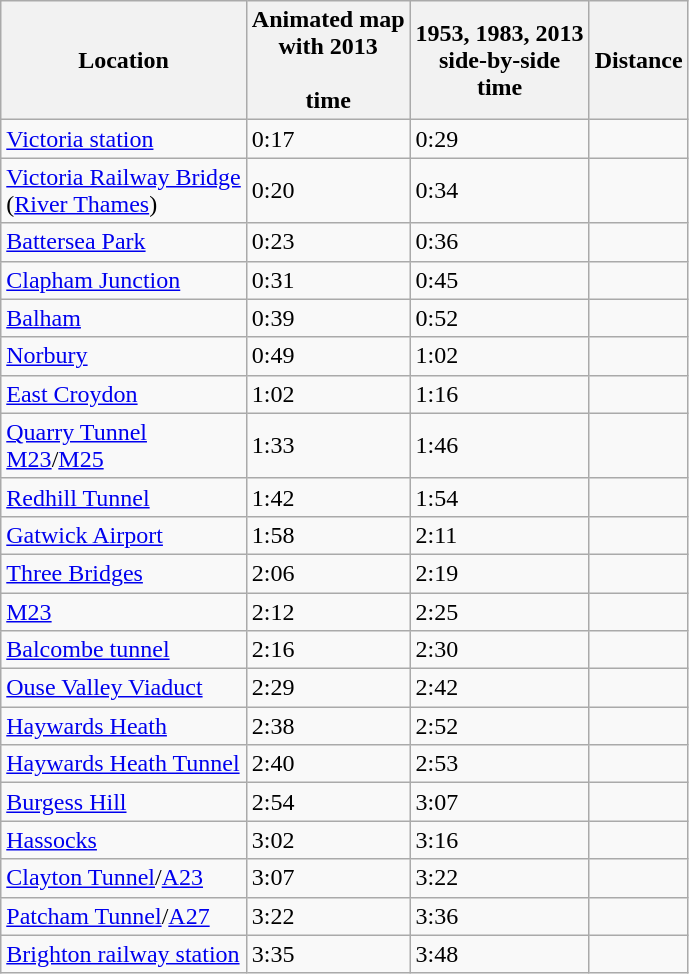<table class="wikitable">
<tr>
<th>Location</th>
<th>Animated map<br>with 2013<br><br>time</th>
<th>1953, 1983, 2013<br>side-by-side<br>time</th>
<th>Distance</th>
</tr>
<tr>
<td><a href='#'>Victoria station</a></td>
<td>0:17</td>
<td>0:29</td>
<td></td>
</tr>
<tr>
<td><a href='#'>Victoria Railway Bridge</a><br>(<a href='#'>River Thames</a>)</td>
<td>0:20</td>
<td>0:34</td>
<td></td>
</tr>
<tr>
<td><a href='#'>Battersea Park</a></td>
<td>0:23</td>
<td>0:36</td>
<td></td>
</tr>
<tr>
<td><a href='#'>Clapham Junction</a></td>
<td>0:31</td>
<td>0:45</td>
<td></td>
</tr>
<tr>
<td><a href='#'>Balham</a></td>
<td>0:39</td>
<td>0:52</td>
<td></td>
</tr>
<tr>
<td><a href='#'>Norbury</a></td>
<td>0:49</td>
<td>1:02</td>
<td></td>
</tr>
<tr>
<td><a href='#'>East Croydon</a></td>
<td>1:02</td>
<td>1:16</td>
<td></td>
</tr>
<tr>
<td><a href='#'>Quarry Tunnel</a><br><a href='#'>M23</a>/<a href='#'>M25</a></td>
<td>1:33</td>
<td>1:46</td>
<td></td>
</tr>
<tr>
<td><a href='#'>Redhill Tunnel</a></td>
<td>1:42</td>
<td>1:54</td>
<td></td>
</tr>
<tr>
<td><a href='#'>Gatwick Airport</a></td>
<td>1:58</td>
<td>2:11</td>
<td></td>
</tr>
<tr>
<td><a href='#'>Three Bridges</a></td>
<td>2:06</td>
<td>2:19</td>
<td></td>
</tr>
<tr>
<td><a href='#'>M23</a></td>
<td>2:12</td>
<td>2:25</td>
<td></td>
</tr>
<tr>
<td><a href='#'>Balcombe tunnel</a></td>
<td>2:16</td>
<td>2:30</td>
<td></td>
</tr>
<tr>
<td><a href='#'>Ouse Valley Viaduct</a></td>
<td>2:29</td>
<td>2:42</td>
<td></td>
</tr>
<tr>
<td><a href='#'>Haywards Heath</a></td>
<td>2:38</td>
<td>2:52</td>
<td></td>
</tr>
<tr>
<td><a href='#'>Haywards Heath Tunnel</a></td>
<td>2:40</td>
<td>2:53</td>
<td></td>
</tr>
<tr>
<td><a href='#'>Burgess Hill</a></td>
<td>2:54</td>
<td>3:07</td>
<td></td>
</tr>
<tr>
<td><a href='#'>Hassocks</a></td>
<td>3:02</td>
<td>3:16</td>
<td></td>
</tr>
<tr>
<td><a href='#'>Clayton Tunnel</a>/<a href='#'>A23</a></td>
<td>3:07</td>
<td>3:22</td>
<td></td>
</tr>
<tr>
<td><a href='#'>Patcham Tunnel</a>/<a href='#'>A27</a></td>
<td>3:22</td>
<td>3:36</td>
<td></td>
</tr>
<tr>
<td><a href='#'>Brighton railway station</a></td>
<td>3:35</td>
<td>3:48</td>
<td></td>
</tr>
</table>
